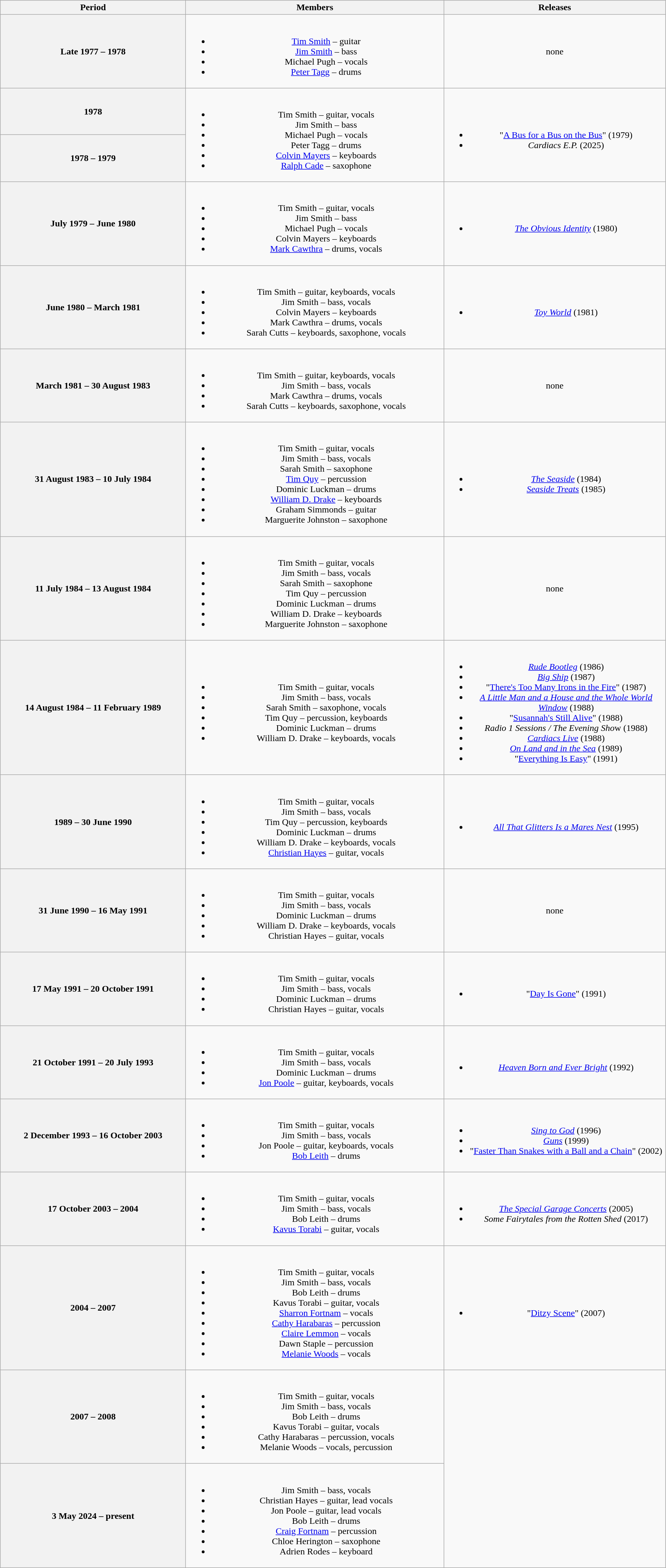<table class="wikitable plainrowheaders" style="text-align:center;">
<tr>
<th scope="col" style="width:20em;">Period</th>
<th scope="col" style="width:28em;">Members</th>
<th scope="col" style="width:24em;">Releases</th>
</tr>
<tr>
<th scope="col">Late 1977 – 1978</th>
<td><br><ul><li><a href='#'>Tim Smith</a> – guitar</li><li><a href='#'>Jim Smith</a> – bass</li><li>Michael Pugh – vocals</li><li><a href='#'>Peter Tagg</a> – drums</li></ul></td>
<td>none</td>
</tr>
<tr>
<th scope="col">1978<br></th>
<td rowspan="2"><br><ul><li>Tim Smith – guitar, vocals</li><li>Jim Smith – bass</li><li>Michael Pugh – vocals</li><li>Peter Tagg – drums</li><li><a href='#'>Colvin Mayers</a> – keyboards</li><li><a href='#'>Ralph Cade</a> – saxophone</li></ul></td>
<td rowspan="2"><br><ul><li>"<a href='#'>A Bus for a Bus on the Bus</a>" (1979)</li><li><em>Cardiacs E.P.</em> (2025) </li></ul></td>
</tr>
<tr>
<th>1978 – 1979<br></th>
</tr>
<tr>
<th scope="col">July 1979 – June 1980<br></th>
<td><br><ul><li>Tim Smith – guitar, vocals</li><li>Jim Smith – bass</li><li>Michael Pugh – vocals</li><li>Colvin Mayers – keyboards</li><li><a href='#'>Mark Cawthra</a> – drums, vocals</li></ul></td>
<td><br><ul><li><em><a href='#'>The Obvious Identity</a></em> (1980)</li></ul></td>
</tr>
<tr>
<th> June 1980 – March 1981</th>
<td><br><ul><li>Tim Smith – guitar, keyboards, vocals</li><li>Jim Smith – bass, vocals</li><li>Colvin Mayers – keyboards</li><li>Mark Cawthra – drums, vocals</li><li>Sarah Cutts – keyboards, saxophone, vocals</li></ul></td>
<td><br><ul><li><em><a href='#'>Toy World</a></em> (1981)</li></ul></td>
</tr>
<tr>
<th> March 1981 – 30 August 1983</th>
<td><br><ul><li>Tim Smith – guitar, keyboards, vocals</li><li>Jim Smith – bass, vocals</li><li>Mark Cawthra – drums, vocals</li><li>Sarah Cutts – keyboards, saxophone, vocals</li></ul></td>
<td>none</td>
</tr>
<tr>
<th>31 August 1983 – 10 July 1984</th>
<td><br><ul><li>Tim Smith – guitar, vocals</li><li>Jim Smith – bass, vocals</li><li>Sarah Smith – saxophone</li><li><a href='#'>Tim Quy</a> – percussion</li><li>Dominic Luckman – drums</li><li><a href='#'>William D. Drake</a> – keyboards</li><li>Graham Simmonds – guitar</li><li>Marguerite Johnston – saxophone</li></ul></td>
<td><br><ul><li><em><a href='#'>The Seaside</a></em> (1984)</li><li><em><a href='#'>Seaside Treats</a></em> (1985)</li></ul></td>
</tr>
<tr>
<th>11 July 1984 – 13 August 1984</th>
<td><br><ul><li>Tim Smith – guitar, vocals</li><li>Jim Smith – bass, vocals</li><li>Sarah Smith – saxophone</li><li>Tim Quy – percussion</li><li>Dominic Luckman – drums</li><li>William D. Drake – keyboards</li><li>Marguerite Johnston – saxophone</li></ul></td>
<td>none</td>
</tr>
<tr>
<th>14 August 1984 – 11 February 1989</th>
<td><br><ul><li>Tim Smith – guitar, vocals</li><li>Jim Smith – bass, vocals</li><li>Sarah Smith – saxophone, vocals</li><li>Tim Quy – percussion, keyboards</li><li>Dominic Luckman – drums</li><li>William D. Drake – keyboards, vocals</li></ul></td>
<td><br><ul><li><em><a href='#'>Rude Bootleg</a></em> (1986)</li><li><em><a href='#'>Big Ship</a></em> (1987)</li><li>"<a href='#'>There's Too Many Irons in the Fire</a>" (1987)</li><li><em><a href='#'>A Little Man and a House and the Whole World Window</a></em> (1988)</li><li>"<a href='#'>Susannah's Still Alive</a>" (1988)</li><li><em>Radio 1 Sessions / The Evening Sho</em>w (1988)</li><li><em><a href='#'>Cardiacs Live</a></em> (1988)</li><li><em><a href='#'>On Land and in the Sea</a></em> (1989)</li><li>"<a href='#'>Everything Is Easy</a>" (1991)</li></ul></td>
</tr>
<tr>
<th>1989 – 30 June 1990</th>
<td><br><ul><li>Tim Smith – guitar, vocals</li><li>Jim Smith – bass, vocals</li><li>Tim Quy – percussion, keyboards</li><li>Dominic Luckman – drums</li><li>William D. Drake – keyboards, vocals</li><li><a href='#'>Christian Hayes</a> – guitar, vocals</li></ul></td>
<td><br><ul><li><em><a href='#'>All That Glitters Is a Mares Nest</a></em> (1995)</li></ul></td>
</tr>
<tr>
<th>31 June 1990 – 16 May 1991</th>
<td><br><ul><li>Tim Smith – guitar, vocals</li><li>Jim Smith – bass, vocals</li><li>Dominic Luckman – drums</li><li>William D. Drake – keyboards, vocals</li><li>Christian Hayes – guitar, vocals</li></ul></td>
<td>none</td>
</tr>
<tr>
<th> 17 May 1991 – 20 October 1991</th>
<td><br><ul><li>Tim Smith – guitar, vocals</li><li>Jim Smith – bass, vocals</li><li>Dominic Luckman – drums</li><li>Christian Hayes – guitar, vocals</li></ul></td>
<td><br><ul><li>"<a href='#'>Day Is Gone</a>" (1991)</li></ul></td>
</tr>
<tr>
<th>21 October 1991 – 20 July 1993</th>
<td><br><ul><li>Tim Smith – guitar, vocals</li><li>Jim Smith – bass, vocals</li><li>Dominic Luckman – drums</li><li><a href='#'>Jon Poole</a> – guitar, keyboards, vocals</li></ul></td>
<td><br><ul><li><em><a href='#'>Heaven Born and Ever Bright</a></em> (1992)</li></ul></td>
</tr>
<tr>
<th>2 December 1993 – 16 October 2003</th>
<td><br><ul><li>Tim Smith – guitar, vocals</li><li>Jim Smith – bass, vocals</li><li>Jon Poole – guitar, keyboards, vocals</li><li><a href='#'>Bob Leith</a> – drums</li></ul></td>
<td><br><ul><li><em><a href='#'>Sing to God</a></em> (1996)</li><li><em><a href='#'>Guns</a></em> (1999)</li><li>"<a href='#'>Faster Than Snakes with a Ball and a Chain</a>" (2002)</li></ul></td>
</tr>
<tr>
<th>17 October 2003 – 2004</th>
<td><br><ul><li>Tim Smith – guitar, vocals</li><li>Jim Smith – bass, vocals</li><li>Bob Leith – drums</li><li><a href='#'>Kavus Torabi</a> – guitar, vocals</li></ul></td>
<td><br><ul><li><em><a href='#'>The Special Garage Concerts</a></em> (2005)</li><li><em>Some Fairytales from the Rotten Shed</em> (2017)</li></ul></td>
</tr>
<tr>
<th>2004 – 2007</th>
<td><br><ul><li>Tim Smith – guitar, vocals</li><li>Jim Smith – bass, vocals</li><li>Bob Leith – drums</li><li>Kavus Torabi – guitar, vocals</li><li><a href='#'>Sharron Fortnam</a> – vocals</li><li><a href='#'>Cathy Harabaras</a> – percussion</li><li><a href='#'>Claire Lemmon</a> – vocals</li><li>Dawn Staple – percussion</li><li><a href='#'>Melanie Woods</a> – vocals</li></ul></td>
<td><br><ul><li>"<a href='#'>Ditzy Scene</a>" (2007)</li></ul></td>
</tr>
<tr>
<th>2007 – 2008</th>
<td><br><ul><li>Tim Smith – guitar, vocals</li><li>Jim Smith – bass, vocals</li><li>Bob Leith – drums</li><li>Kavus Torabi – guitar, vocals</li><li>Cathy Harabaras – percussion, vocals</li><li>Melanie Woods – vocals, percussion</li></ul></td>
<td rowspan="2"></td>
</tr>
<tr>
<th>3 May 2024 – present<br></th>
<td><br><ul><li>Jim Smith – bass, vocals</li><li>Christian Hayes – guitar, lead vocals</li><li>Jon Poole – guitar, lead vocals</li><li>Bob Leith – drums</li><li><a href='#'>Craig Fortnam</a> – percussion</li><li>Chloe Herington – saxophone</li><li>Adrien Rodes – keyboard</li></ul></td>
</tr>
</table>
